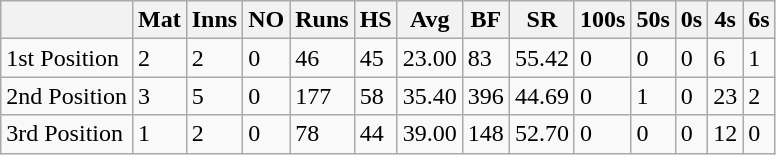<table class="wikitable">
<tr>
<th></th>
<th>Mat</th>
<th>Inns</th>
<th>NO</th>
<th>Runs</th>
<th>HS</th>
<th>Avg</th>
<th>BF</th>
<th>SR</th>
<th>100s</th>
<th>50s</th>
<th>0s</th>
<th>4s</th>
<th>6s</th>
</tr>
<tr>
<td>1st Position</td>
<td>2</td>
<td>2</td>
<td>0</td>
<td>46</td>
<td>45</td>
<td>23.00</td>
<td>83</td>
<td>55.42</td>
<td>0</td>
<td>0</td>
<td>0</td>
<td>6</td>
<td>1</td>
</tr>
<tr>
<td>2nd Position</td>
<td>3</td>
<td>5</td>
<td>0</td>
<td>177</td>
<td>58</td>
<td>35.40</td>
<td>396</td>
<td>44.69</td>
<td>0</td>
<td>1</td>
<td>0</td>
<td>23</td>
<td>2</td>
</tr>
<tr>
<td>3rd Position</td>
<td>1</td>
<td>2</td>
<td>0</td>
<td>78</td>
<td>44</td>
<td>39.00</td>
<td>148</td>
<td>52.70</td>
<td>0</td>
<td>0</td>
<td>0</td>
<td>12</td>
<td>0</td>
</tr>
</table>
